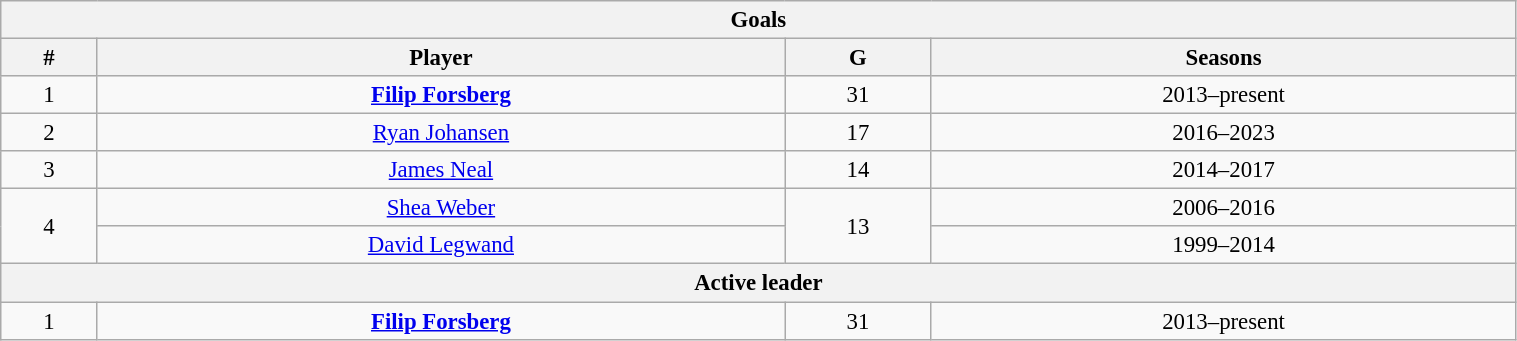<table class="wikitable" style="text-align: center; font-size: 95%" width="80%">
<tr>
<th colspan="4">Goals</th>
</tr>
<tr>
<th>#</th>
<th>Player</th>
<th>G</th>
<th>Seasons</th>
</tr>
<tr>
<td>1</td>
<td><strong><a href='#'>Filip Forsberg</a></strong></td>
<td>31</td>
<td>2013–present</td>
</tr>
<tr>
<td>2</td>
<td><a href='#'>Ryan Johansen</a></td>
<td>17</td>
<td>2016–2023</td>
</tr>
<tr>
<td>3</td>
<td><a href='#'>James Neal</a></td>
<td>14</td>
<td>2014–2017</td>
</tr>
<tr>
<td rowspan="2">4</td>
<td><a href='#'>Shea Weber</a></td>
<td rowspan="2">13</td>
<td>2006–2016</td>
</tr>
<tr>
<td><a href='#'>David Legwand</a></td>
<td>1999–2014</td>
</tr>
<tr>
<th colspan="4">Active leader</th>
</tr>
<tr>
<td>1</td>
<td><strong><a href='#'>Filip Forsberg</a></strong></td>
<td>31</td>
<td>2013–present</td>
</tr>
</table>
